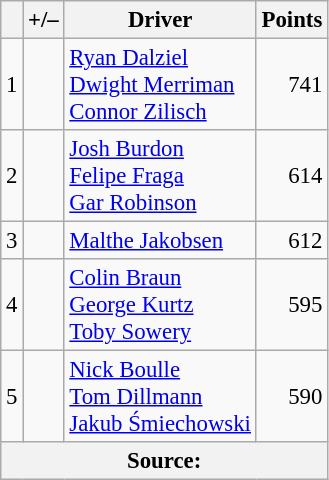<table class="wikitable" style="font-size: 95%;">
<tr>
<th scope="col"></th>
<th scope="col">+/–</th>
<th scope="col">Driver</th>
<th scope="col">Points</th>
</tr>
<tr>
<td align=center>1</td>
<td align=left></td>
<td> <a href='#'>Ryan Dalziel</a><br> <a href='#'>Dwight Merriman</a><br> <a href='#'>Connor Zilisch</a></td>
<td align=right>741</td>
</tr>
<tr>
<td align=center>2</td>
<td align=left></td>
<td> <a href='#'>Josh Burdon</a><br> <a href='#'>Felipe Fraga</a><br> <a href='#'>Gar Robinson</a></td>
<td align=right>614</td>
</tr>
<tr>
<td align=center>3</td>
<td align=left></td>
<td> <a href='#'>Malthe Jakobsen</a></td>
<td align=right>612</td>
</tr>
<tr>
<td align=center>4</td>
<td align=left></td>
<td> <a href='#'>Colin Braun</a><br> <a href='#'>George Kurtz</a><br> <a href='#'>Toby Sowery</a></td>
<td align=right>595</td>
</tr>
<tr>
<td align=center>5</td>
<td align=left></td>
<td> <a href='#'>Nick Boulle</a><br> <a href='#'>Tom Dillmann</a><br> <a href='#'>Jakub Śmiechowski</a></td>
<td align=right>590</td>
</tr>
<tr>
<th colspan=5>Source:</th>
</tr>
</table>
